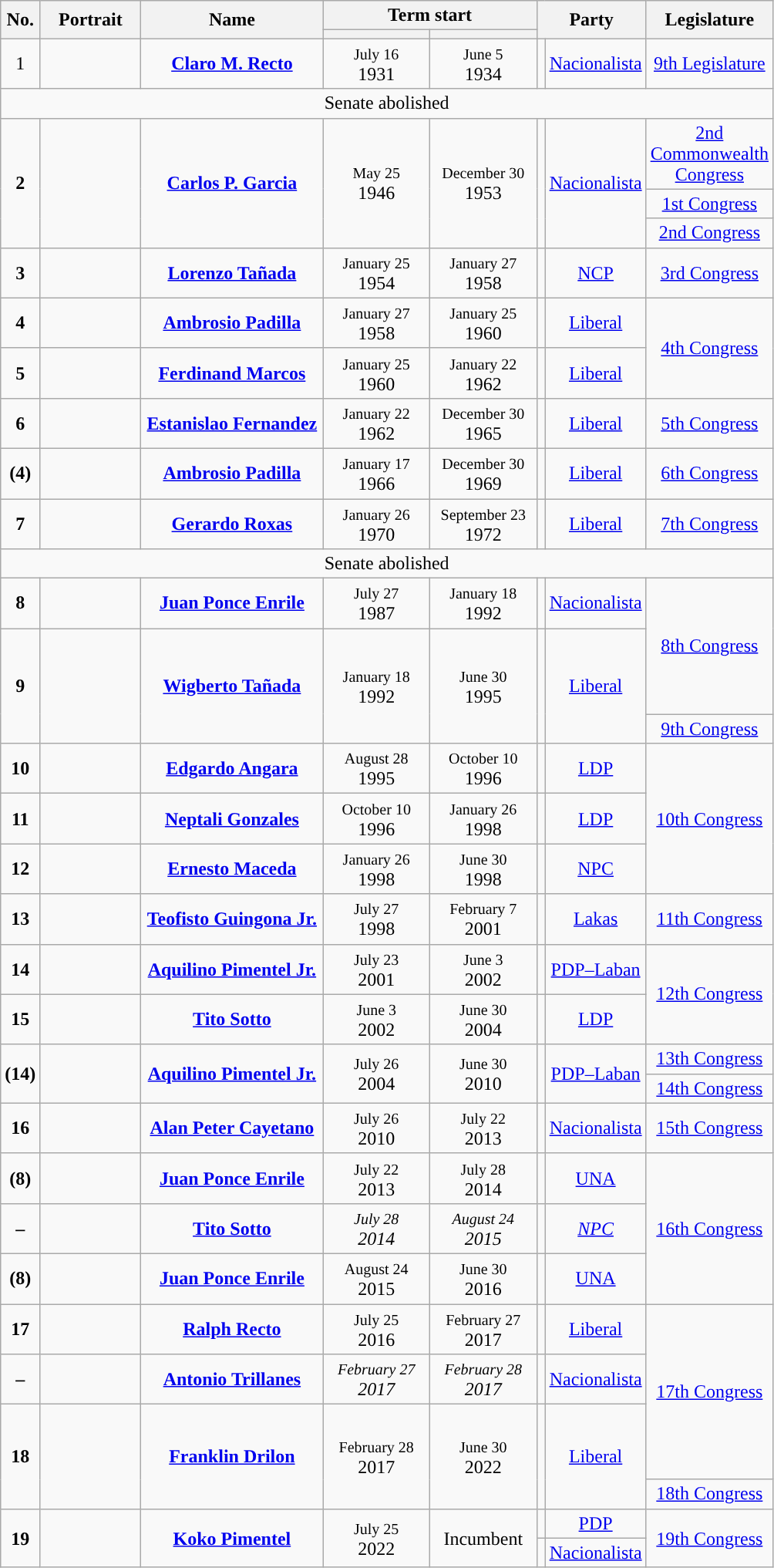<table class="wikitable" style="text-align:center; border:1px #AAAAFF solid">
<tr>
<th rowspan="2">No.</th>
<th rowspan="2" align="center" width="80">Portrait</th>
<th rowspan="2" width="150">Name<br></th>
<th colspan="2">Term start</th>
<th colspan="2" rowspan="2" align="center" width="0">Party</th>
<th rowspan="2" width="100">Legislature</th>
</tr>
<tr>
<th width="85"></th>
<th width="85"></th>
</tr>
<tr>
<td>1</td>
<td></td>
<td><strong><a href='#'>Claro M. Recto</a></strong><br></td>
<td><small>July 16</small><br>1931</td>
<td><small>June 5</small><br>1934</td>
<td></td>
<td><a href='#'>Nacionalista</a></td>
<td><a href='#'>9th Legislature</a></td>
</tr>
<tr>
<td colspan="8">Senate abolished<br></td>
</tr>
<tr>
<td rowspan="3"><strong>2</strong></td>
<td rowspan="3"></td>
<td rowspan="3"><strong><a href='#'>Carlos P. Garcia</a></strong><br></td>
<td rowspan="3"><small>May 25</small><br>1946</td>
<td rowspan="3"><small>December 30</small><br>1953</td>
<td rowspan="3"></td>
<td rowspan="3"><a href='#'>Nacionalista</a></td>
<td><a href='#'>2nd Commonwealth Congress</a></td>
</tr>
<tr>
<td><a href='#'>1st Congress</a></td>
</tr>
<tr>
<td><a href='#'>2nd Congress</a></td>
</tr>
<tr>
<td><strong>3</strong></td>
<td></td>
<td><strong><a href='#'>Lorenzo Tañada</a></strong><br></td>
<td><small>January 25</small><br>1954</td>
<td><small>January 27</small><br>1958</td>
<td></td>
<td><a href='#'>NCP</a></td>
<td><a href='#'>3rd Congress</a></td>
</tr>
<tr>
<td><strong>4</strong></td>
<td></td>
<td><strong><a href='#'>Ambrosio Padilla</a></strong><br></td>
<td><small>January 27</small><br>1958</td>
<td><small>January 25</small><br>1960</td>
<td></td>
<td><a href='#'>Liberal</a></td>
<td rowspan="2"><a href='#'>4th Congress</a></td>
</tr>
<tr>
<td><strong>5</strong></td>
<td></td>
<td><strong><a href='#'>Ferdinand Marcos</a></strong><br></td>
<td><small>January 25</small><br>1960</td>
<td><small>January 22</small><br>1962</td>
<td></td>
<td><a href='#'>Liberal</a></td>
</tr>
<tr>
<td><strong>6</strong></td>
<td></td>
<td><strong><a href='#'>Estanislao Fernandez</a></strong><br></td>
<td><small>January 22</small><br>1962</td>
<td><small>December 30</small><br>1965</td>
<td></td>
<td><a href='#'>Liberal</a></td>
<td><a href='#'>5th Congress</a></td>
</tr>
<tr>
<td><strong>(4)</strong></td>
<td></td>
<td><strong><a href='#'>Ambrosio Padilla</a></strong><br></td>
<td><small>January 17</small><br>1966</td>
<td><small>December 30</small><br>1969</td>
<td></td>
<td><a href='#'>Liberal</a></td>
<td><a href='#'>6th Congress</a></td>
</tr>
<tr>
<td><strong>7</strong></td>
<td></td>
<td><strong><a href='#'>Gerardo Roxas</a></strong><br></td>
<td><small>January 26</small><br>1970</td>
<td><small>September 23</small><br>1972</td>
<td></td>
<td><a href='#'>Liberal</a></td>
<td><a href='#'>7th Congress</a></td>
</tr>
<tr>
<td colspan="8">Senate abolished<br></td>
</tr>
<tr>
<td><strong>8</strong></td>
<td></td>
<td><strong><a href='#'>Juan Ponce Enrile</a></strong><br></td>
<td><small>July 27</small><br>1987</td>
<td><small>January 18</small><br>1992</td>
<td></td>
<td><a href='#'>Nacionalista</a></td>
<td rowspan="2"><a href='#'>8th Congress</a></td>
</tr>
<tr style="height:74px;">
<td rowspan="2"><strong>9</strong></td>
<td rowspan="2"></td>
<td rowspan="2"><strong><a href='#'>Wigberto Tañada</a></strong><br></td>
<td rowspan="2"><small>January 18</small><br>1992</td>
<td rowspan="2"><small>June 30</small><br>1995</td>
<td rowspan="2"></td>
<td rowspan="2"><a href='#'>Liberal</a></td>
</tr>
<tr>
<td><a href='#'>9th Congress</a></td>
</tr>
<tr>
<td><strong>10</strong></td>
<td></td>
<td><strong><a href='#'>Edgardo Angara</a></strong><br></td>
<td><small>August 28</small><br>1995</td>
<td><small>October 10</small><br>1996</td>
<td></td>
<td><a href='#'>LDP</a></td>
<td rowspan="3"><a href='#'>10th Congress</a></td>
</tr>
<tr>
<td><strong>11</strong></td>
<td></td>
<td><strong><a href='#'>Neptali Gonzales</a></strong><br></td>
<td><small>October 10</small><br>1996</td>
<td><small>January 26</small><br>1998</td>
<td></td>
<td><a href='#'>LDP</a></td>
</tr>
<tr>
<td><strong>12</strong></td>
<td></td>
<td><strong><a href='#'>Ernesto Maceda</a></strong><br></td>
<td><small>January 26</small><br>1998</td>
<td><small>June 30</small><br>1998</td>
<td></td>
<td><a href='#'>NPC</a></td>
</tr>
<tr>
<td><strong>13</strong></td>
<td></td>
<td><strong><a href='#'>Teofisto Guingona Jr.</a></strong><br></td>
<td><small>July 27</small><br>1998</td>
<td><small>February 7</small><br>2001</td>
<td></td>
<td><a href='#'>Lakas</a></td>
<td><a href='#'>11th Congress</a></td>
</tr>
<tr>
<td><strong>14</strong></td>
<td></td>
<td><strong><a href='#'>Aquilino Pimentel Jr.</a></strong><br></td>
<td><small>July 23</small><br>2001</td>
<td><small>June 3</small><br>2002</td>
<td></td>
<td><a href='#'>PDP–Laban</a></td>
<td rowspan="2"><a href='#'>12th Congress</a></td>
</tr>
<tr>
<td><strong>15</strong></td>
<td></td>
<td><strong><a href='#'>Tito Sotto</a></strong><br></td>
<td><small>June 3</small><br>2002</td>
<td><small>June 30</small><br>2004</td>
<td></td>
<td><a href='#'>LDP</a></td>
</tr>
<tr>
<td rowspan="2"><strong>(14)</strong></td>
<td rowspan="2"></td>
<td rowspan="2"><strong><a href='#'>Aquilino Pimentel Jr.</a></strong><br></td>
<td rowspan="2"><small>July 26</small><br>2004</td>
<td rowspan="2"><small>June 30</small><br>2010</td>
<td rowspan="2"></td>
<td rowspan="2"><a href='#'>PDP–Laban</a></td>
<td><a href='#'>13th Congress</a></td>
</tr>
<tr>
<td><a href='#'>14th Congress</a></td>
</tr>
<tr>
<td><strong>16</strong></td>
<td></td>
<td><strong><a href='#'>Alan Peter Cayetano</a></strong><br></td>
<td><small>July 26</small><br>2010</td>
<td><small>July 22</small><br>2013</td>
<td></td>
<td><a href='#'>Nacionalista</a></td>
<td><a href='#'>15th Congress</a></td>
</tr>
<tr>
<td><strong>(8)</strong></td>
<td></td>
<td><strong><a href='#'>Juan Ponce Enrile</a></strong><br></td>
<td><small>July 22</small><br>2013</td>
<td><small>July 28</small><br>2014</td>
<td></td>
<td><a href='#'>UNA</a></td>
<td rowspan="3"><a href='#'>16th Congress</a></td>
</tr>
<tr>
<td><strong>–</strong></td>
<td></td>
<td><strong><a href='#'>Tito Sotto</a></strong><br></td>
<td><em><small>July 28</small><br>2014</em></td>
<td><em><small>August 24</small><br>2015</em></td>
<td></td>
<td><a href='#'><em>NPC</em></a></td>
</tr>
<tr>
<td><strong>(8)</strong></td>
<td></td>
<td><strong><a href='#'>Juan Ponce Enrile</a></strong><br></td>
<td><small>August 24</small><br>2015</td>
<td><small>June 30</small><br>2016</td>
<td></td>
<td><a href='#'>UNA</a></td>
</tr>
<tr>
<td><strong>17</strong></td>
<td></td>
<td><strong><a href='#'>Ralph Recto</a></strong><br></td>
<td><small>July 25</small><br>2016</td>
<td><small>February 27</small><br>2017</td>
<td></td>
<td><a href='#'>Liberal</a></td>
<td rowspan="3"><a href='#'>17th Congress</a></td>
</tr>
<tr>
<td><strong>–</strong></td>
<td></td>
<td><strong><a href='#'>Antonio Trillanes</a></strong><br></td>
<td><em><small>February 27</small><br>2017</em></td>
<td><em><small>February 28</small><br>2017</em></td>
<td></td>
<td><a href='#'>Nacionalista</a></td>
</tr>
<tr style="height:65px;">
<td rowspan="2"><strong>18</strong></td>
<td rowspan="2"></td>
<td rowspan="2"><strong><a href='#'>Franklin Drilon</a></strong><br></td>
<td rowspan="2"><small>February 28</small><br>2017</td>
<td rowspan="2"><small>June 30</small><br>2022</td>
<td rowspan="2"></td>
<td rowspan="2"><a href='#'>Liberal</a></td>
</tr>
<tr>
<td><a href='#'>18th Congress</a></td>
</tr>
<tr>
<td rowspan="2"><strong>19</strong></td>
<td rowspan="2"></td>
<td rowspan="2"><strong><a href='#'>Koko Pimentel</a></strong><br></td>
<td rowspan="2"><small>July 25</small><br>2022</td>
<td rowspan="2">Incumbent</td>
<td></td>
<td><a href='#'>PDP</a></td>
<td rowspan="2"><a href='#'>19th Congress</a></td>
</tr>
<tr>
<td></td>
<td><a href='#'>Nacionalista</a></td>
</tr>
</table>
